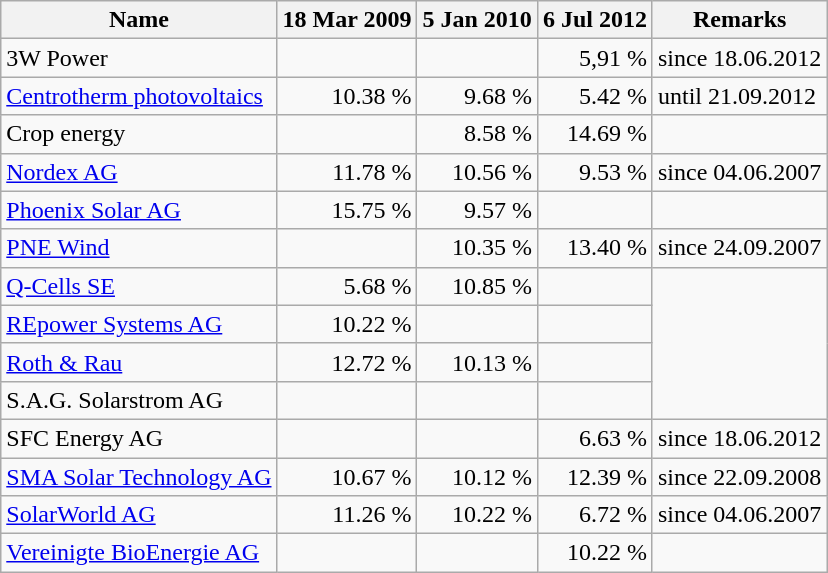<table class="wikitable sortable">
<tr>
<th bgcolor="silver">Name</th>
<th bgcolor="silver">18 Mar 2009</th>
<th bgcolor="silver">5 Jan 2010</th>
<th bgcolor="silver">6 Jul 2012</th>
<th bgcolor="silver">Remarks</th>
</tr>
<tr>
<td>3W Power</td>
<td align="right"></td>
<td align="right"></td>
<td align="right">5,91 %</td>
<td>since 18.06.2012</td>
</tr>
<tr>
<td><a href='#'>Centrotherm photovoltaics</a></td>
<td align="right">10.38 %</td>
<td align="right">9.68 %</td>
<td align="right">5.42 %</td>
<td>until 21.09.2012</td>
</tr>
<tr>
<td>Crop energy</td>
<td></td>
<td align="right">8.58 %</td>
<td align="right">14.69 %</td>
<td></td>
</tr>
<tr>
<td><a href='#'>Nordex AG</a></td>
<td align="right">11.78 %</td>
<td align="right">10.56 %</td>
<td align="right">9.53 %</td>
<td>since 04.06.2007</td>
</tr>
<tr>
<td><a href='#'>Phoenix Solar AG</a></td>
<td align="right">15.75 %</td>
<td align="right">9.57 %</td>
<td></td>
</tr>
<tr>
<td><a href='#'>PNE Wind</a></td>
<td></td>
<td align="right">10.35 %</td>
<td align="right">13.40 %</td>
<td>since 24.09.2007</td>
</tr>
<tr>
<td><a href='#'>Q-Cells SE</a></td>
<td align="right">5.68 %</td>
<td align="right">10.85 %</td>
<td></td>
</tr>
<tr>
<td><a href='#'>REpower Systems AG</a></td>
<td align="right">10.22 %</td>
<td></td>
<td></td>
</tr>
<tr>
<td><a href='#'>Roth & Rau</a></td>
<td align="right">12.72 %</td>
<td align="right">10.13 %</td>
<td></td>
</tr>
<tr>
<td>S.A.G. Solarstrom AG</td>
<td></td>
<td></td>
<td></td>
</tr>
<tr>
<td>SFC Energy AG</td>
<td></td>
<td></td>
<td align="right">6.63 %</td>
<td>since 18.06.2012</td>
</tr>
<tr>
<td><a href='#'>SMA Solar Technology AG</a></td>
<td align="right">10.67 %</td>
<td align="right">10.12 %</td>
<td align="right">12.39 %</td>
<td>since 22.09.2008</td>
</tr>
<tr>
<td><a href='#'>SolarWorld AG</a></td>
<td align="right">11.26 %</td>
<td align="right">10.22 %</td>
<td align="right">6.72 %</td>
<td>since 04.06.2007</td>
</tr>
<tr>
<td><a href='#'>Vereinigte BioEnergie AG</a></td>
<td></td>
<td align="right"></td>
<td align="right">10.22 %</td>
</tr>
</table>
